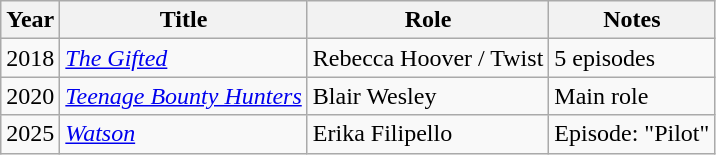<table class="wikitable">
<tr>
<th>Year</th>
<th>Title</th>
<th>Role</th>
<th>Notes</th>
</tr>
<tr>
<td>2018</td>
<td><em> <a href='#'>The Gifted</a> </em></td>
<td>Rebecca Hoover / Twist</td>
<td>5 episodes  </td>
</tr>
<tr>
<td>2020</td>
<td><em><a href='#'>Teenage Bounty Hunters</a></em></td>
<td>Blair Wesley</td>
<td>Main role  </td>
</tr>
<tr>
<td>2025</td>
<td><em><a href='#'>Watson</a></em></td>
<td>Erika Filipello</td>
<td>Episode: "Pilot"</td>
</tr>
</table>
